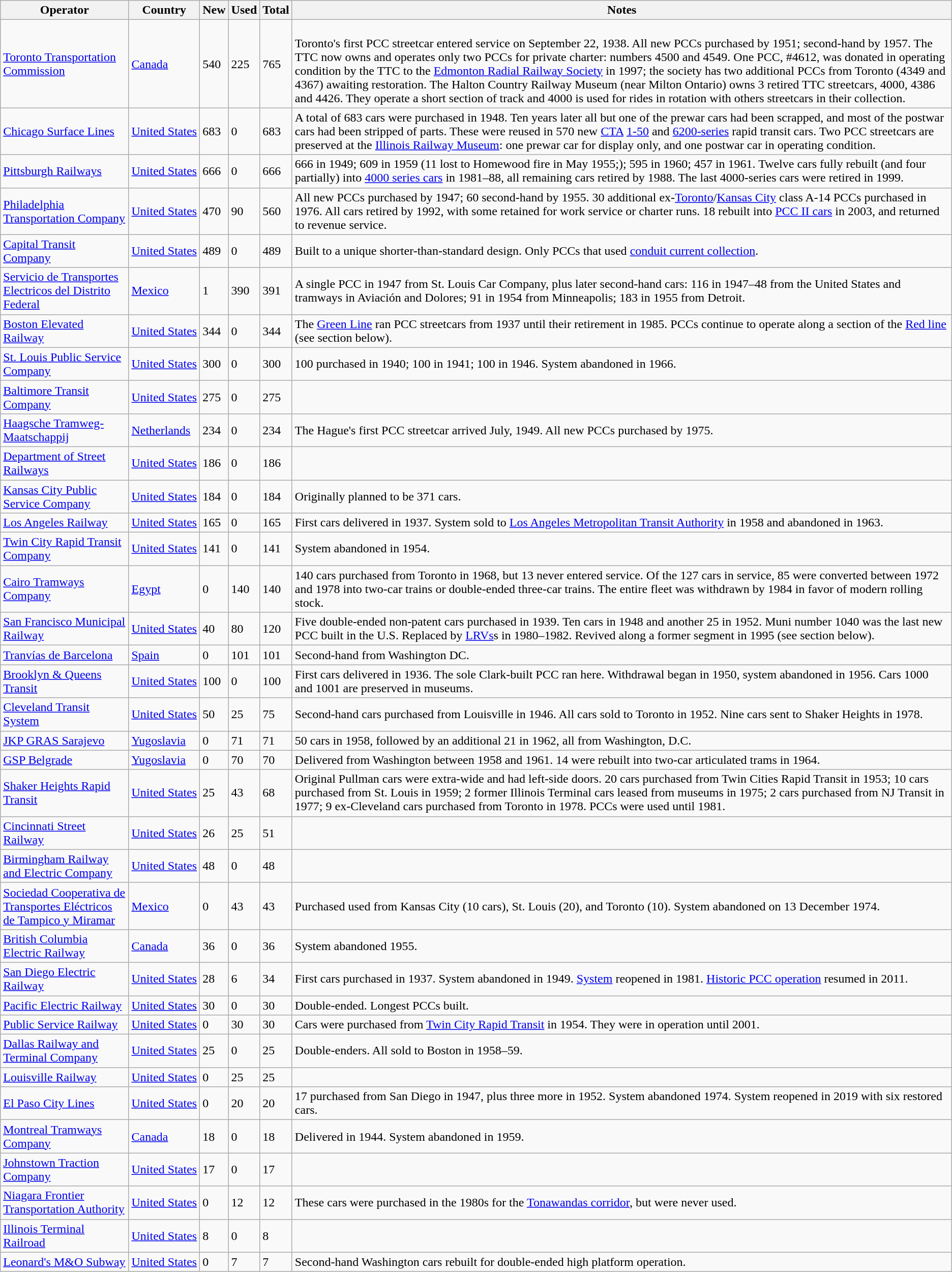<table class="wikitable sortable">
<tr>
<th>Operator</th>
<th>Country</th>
<th>New</th>
<th>Used</th>
<th>Total</th>
<th>Notes</th>
</tr>
<tr>
<td><a href='#'>Toronto Transportation Commission</a></td>
<td><a href='#'>Canada</a></td>
<td>540</td>
<td>225</td>
<td>765</td>
<td><br>Toronto's first PCC streetcar entered service on September 22, 1938. All new PCCs purchased by 1951; second-hand by 1957. The TTC now owns and operates only two PCCs for private charter: numbers 4500 and 4549. One PCC, #4612, was donated in operating condition by the TTC to the <a href='#'>Edmonton Radial Railway Society</a> in 1997; the society has two additional PCCs from Toronto (4349 and 4367) awaiting restoration.
The Halton Country Railway Museum (near Milton Ontario) owns 3 retired TTC streetcars, 4000, 4386 and 4426. They operate a short section of track and 4000 is used for rides in rotation with others streetcars in their collection.</td>
</tr>
<tr>
<td><a href='#'>Chicago Surface Lines</a></td>
<td nowrap><a href='#'>United States</a></td>
<td>683</td>
<td>0</td>
<td>683</td>
<td>A total of 683 cars were purchased in 1948. Ten years later all but one of the prewar cars had been scrapped, and most of the postwar cars had been stripped of parts. These were reused in 570 new <a href='#'>CTA</a> <a href='#'>1-50</a> and <a href='#'>6200-series</a> rapid transit cars. Two PCC streetcars are preserved at the <a href='#'>Illinois Railway Museum</a>: one prewar car for display only, and one postwar car in operating condition.</td>
</tr>
<tr>
<td><a href='#'>Pittsburgh Railways</a></td>
<td><a href='#'>United States</a></td>
<td>666</td>
<td>0</td>
<td>666</td>
<td>666 in 1949; 609 in 1959 (11 lost to Homewood fire in May 1955;); 595 in 1960; 457 in 1961. Twelve cars fully rebuilt (and four partially) into <a href='#'>4000 series cars</a> in 1981–88, all remaining cars retired by 1988. The last 4000-series cars were retired in 1999.</td>
</tr>
<tr>
<td><a href='#'>Philadelphia Transportation Company</a></td>
<td><a href='#'>United States</a></td>
<td>470</td>
<td>90</td>
<td>560</td>
<td>All new PCCs purchased by 1947; 60 second-hand by 1955. 30 additional ex-<a href='#'>Toronto</a>/<a href='#'>Kansas City</a> class A-14 PCCs purchased in 1976. All cars retired by 1992, with some retained for work service or charter runs. 18 rebuilt into <a href='#'>PCC II cars</a> in 2003, and returned to revenue service.</td>
</tr>
<tr>
<td><a href='#'>Capital Transit Company</a></td>
<td><a href='#'>United States</a></td>
<td>489</td>
<td>0</td>
<td>489</td>
<td>Built to a unique shorter-than-standard design. Only PCCs that used <a href='#'>conduit current collection</a>.</td>
</tr>
<tr>
<td><a href='#'>Servicio de Transportes Electricos del Distrito Federal</a></td>
<td><a href='#'>Mexico</a></td>
<td>1</td>
<td>390</td>
<td>391</td>
<td>A single PCC in 1947 from St. Louis Car Company, plus later second-hand cars: 116 in 1947–48 from the United States and tramways in Aviación and Dolores; 91 in 1954 from Minneapolis; 183 in 1955 from Detroit.</td>
</tr>
<tr>
<td><a href='#'>Boston Elevated Railway</a></td>
<td><a href='#'>United States</a></td>
<td>344</td>
<td>0</td>
<td>344</td>
<td>The <a href='#'>Green Line</a> ran PCC streetcars from 1937 until their retirement in 1985. PCCs continue to operate along a section of the <a href='#'>Red line</a> (see section below).</td>
</tr>
<tr>
<td><a href='#'>St. Louis Public Service Company</a></td>
<td><a href='#'>United States</a></td>
<td>300</td>
<td>0</td>
<td>300</td>
<td>100 purchased in 1940; 100 in 1941; 100 in 1946. System abandoned in 1966.</td>
</tr>
<tr>
<td><a href='#'>Baltimore Transit Company</a></td>
<td><a href='#'>United States</a></td>
<td>275</td>
<td>0</td>
<td>275</td>
<td></td>
</tr>
<tr>
<td><a href='#'>Haagsche Tramweg-Maatschappij</a></td>
<td><a href='#'>Netherlands</a></td>
<td>234</td>
<td>0</td>
<td>234</td>
<td>The Hague's first PCC streetcar arrived July, 1949. All new PCCs purchased by 1975.</td>
</tr>
<tr>
<td><a href='#'>Department of Street Railways</a></td>
<td><a href='#'>United States</a></td>
<td>186</td>
<td>0</td>
<td>186</td>
<td></td>
</tr>
<tr>
<td><a href='#'>Kansas City Public Service Company</a></td>
<td><a href='#'>United States</a></td>
<td>184</td>
<td>0</td>
<td>184</td>
<td>Originally planned to be 371 cars.</td>
</tr>
<tr>
<td><a href='#'>Los Angeles Railway</a></td>
<td><a href='#'>United States</a></td>
<td>165</td>
<td>0</td>
<td>165</td>
<td>First cars delivered in 1937. System sold to <a href='#'>Los Angeles Metropolitan Transit Authority</a> in 1958 and abandoned in 1963.</td>
</tr>
<tr>
<td><a href='#'>Twin City Rapid Transit Company</a></td>
<td><a href='#'>United States</a></td>
<td>141</td>
<td>0</td>
<td>141</td>
<td>System abandoned in 1954.</td>
</tr>
<tr>
<td><a href='#'>Cairo Tramways Company</a></td>
<td><a href='#'>Egypt</a></td>
<td>0</td>
<td>140</td>
<td>140</td>
<td>140 cars purchased from Toronto in 1968, but 13 never entered service. Of the 127 cars in service, 85 were converted between 1972 and 1978 into two-car trains or double-ended three-car trains. The entire fleet was withdrawn by 1984 in favor of modern rolling stock.</td>
</tr>
<tr>
<td><a href='#'>San Francisco Municipal Railway</a></td>
<td><a href='#'>United States</a></td>
<td>40</td>
<td>80</td>
<td>120</td>
<td>Five double-ended non-patent cars purchased in 1939. Ten cars in 1948 and another 25 in 1952. Muni number 1040 was the last new PCC built in the U.S. Replaced by <a href='#'>LRVs</a>s in 1980–1982. Revived along a former segment in 1995 (see section below).</td>
</tr>
<tr>
<td><a href='#'>Tranvías de Barcelona</a></td>
<td><a href='#'>Spain</a></td>
<td>0</td>
<td>101</td>
<td>101</td>
<td>Second-hand from Washington DC.</td>
</tr>
<tr>
<td><a href='#'>Brooklyn & Queens Transit</a></td>
<td><a href='#'>United States</a></td>
<td>100</td>
<td>0</td>
<td>100</td>
<td>First cars delivered in 1936. The sole Clark-built PCC ran here. Withdrawal began in 1950, system abandoned in 1956.  Cars 1000 and 1001 are preserved in museums.</td>
</tr>
<tr>
<td><a href='#'>Cleveland Transit System</a></td>
<td><a href='#'>United States</a></td>
<td>50</td>
<td>25</td>
<td>75</td>
<td>Second-hand cars purchased from Louisville in 1946. All cars sold to Toronto in 1952. Nine cars sent to Shaker Heights in 1978.</td>
</tr>
<tr>
<td><a href='#'>JKP GRAS Sarajevo</a></td>
<td><a href='#'>Yugoslavia</a></td>
<td>0</td>
<td>71</td>
<td>71</td>
<td>50 cars in 1958, followed by an additional 21 in 1962, all from Washington, D.C.</td>
</tr>
<tr>
<td><a href='#'>GSP Belgrade</a></td>
<td><a href='#'>Yugoslavia</a></td>
<td>0</td>
<td>70</td>
<td>70</td>
<td>Delivered from Washington between 1958 and 1961. 14 were rebuilt into two-car articulated trams in 1964.</td>
</tr>
<tr>
<td><a href='#'>Shaker Heights Rapid Transit</a></td>
<td><a href='#'>United States</a></td>
<td>25</td>
<td>43</td>
<td>68</td>
<td>Original Pullman cars were extra-wide and had left-side doors. 20 cars purchased from Twin Cities Rapid Transit in 1953; 10 cars purchased from St. Louis in 1959; 2 former Illinois Terminal cars leased from museums in 1975; 2 cars purchased from NJ Transit in 1977; 9 ex-Cleveland cars purchased from Toronto in 1978. PCCs were used until 1981.</td>
</tr>
<tr>
<td><a href='#'>Cincinnati Street Railway</a></td>
<td><a href='#'>United States</a></td>
<td>26</td>
<td>25</td>
<td>51</td>
<td></td>
</tr>
<tr>
<td><a href='#'>Birmingham Railway and Electric Company</a></td>
<td><a href='#'>United States</a></td>
<td>48</td>
<td>0</td>
<td>48</td>
<td></td>
</tr>
<tr>
<td><a href='#'>Sociedad Cooperativa de Transportes Eléctricos de Tampico y Miramar</a></td>
<td><a href='#'>Mexico</a></td>
<td>0</td>
<td>43</td>
<td>43</td>
<td>Purchased used from Kansas City (10 cars), St. Louis (20), and Toronto (10). System abandoned on 13 December 1974.</td>
</tr>
<tr>
<td><a href='#'>British Columbia Electric Railway</a></td>
<td><a href='#'>Canada</a></td>
<td>36</td>
<td>0</td>
<td>36</td>
<td>System abandoned 1955.</td>
</tr>
<tr>
<td><a href='#'>San Diego Electric Railway</a></td>
<td><a href='#'>United States</a></td>
<td>28</td>
<td>6</td>
<td>34</td>
<td>First cars purchased in 1937. System abandoned in 1949. <a href='#'>System</a> reopened in 1981. <a href='#'>Historic PCC operation</a> resumed in 2011.</td>
</tr>
<tr>
<td><a href='#'>Pacific Electric Railway</a></td>
<td><a href='#'>United States</a></td>
<td>30</td>
<td>0</td>
<td>30</td>
<td>Double-ended. Longest PCCs built.</td>
</tr>
<tr>
<td><a href='#'>Public Service Railway</a></td>
<td><a href='#'>United States</a></td>
<td>0</td>
<td>30</td>
<td>30</td>
<td>Cars were purchased from <a href='#'>Twin City Rapid Transit</a> in 1954. They were in operation until 2001.</td>
</tr>
<tr>
<td><a href='#'>Dallas Railway and Terminal Company</a></td>
<td><a href='#'>United States</a></td>
<td>25</td>
<td>0</td>
<td>25</td>
<td>Double-enders. All sold to Boston in 1958–59.</td>
</tr>
<tr>
<td><a href='#'>Louisville Railway</a></td>
<td><a href='#'>United States</a></td>
<td>0</td>
<td>25</td>
<td>25</td>
<td></td>
</tr>
<tr>
<td><a href='#'>El Paso City Lines</a></td>
<td><a href='#'>United States</a></td>
<td>0</td>
<td>20</td>
<td>20</td>
<td>17 purchased from San Diego in 1947, plus three more in 1952. System abandoned 1974. System reopened in 2019 with six restored cars.</td>
</tr>
<tr>
<td><a href='#'>Montreal Tramways Company</a></td>
<td><a href='#'>Canada</a></td>
<td>18</td>
<td>0</td>
<td>18</td>
<td>Delivered in 1944. System abandoned in 1959.</td>
</tr>
<tr>
<td><a href='#'>Johnstown Traction Company</a></td>
<td><a href='#'>United States</a></td>
<td>17</td>
<td>0</td>
<td>17</td>
</tr>
<tr>
<td><a href='#'>Niagara Frontier Transportation Authority</a></td>
<td><a href='#'>United States</a></td>
<td>0</td>
<td>12</td>
<td>12</td>
<td>These cars were purchased in the 1980s for the <a href='#'>Tonawandas corridor</a>, but were never used.</td>
</tr>
<tr>
<td><a href='#'>Illinois Terminal Railroad</a></td>
<td><a href='#'>United States</a></td>
<td>8</td>
<td>0</td>
<td>8</td>
<td></td>
</tr>
<tr>
<td><a href='#'>Leonard's M&O Subway</a></td>
<td><a href='#'>United States</a></td>
<td>0</td>
<td>7</td>
<td>7</td>
<td>Second-hand Washington cars rebuilt for double-ended high platform operation.</td>
</tr>
</table>
